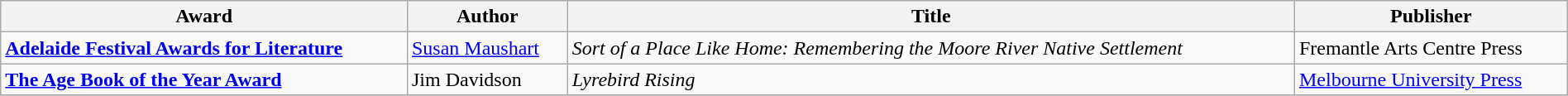<table class="wikitable" width=100%>
<tr>
<th>Award</th>
<th>Author</th>
<th>Title</th>
<th>Publisher</th>
</tr>
<tr>
<td><strong><a href='#'>Adelaide Festival Awards for Literature</a></strong></td>
<td><a href='#'>Susan Maushart</a></td>
<td><em>Sort of a Place Like Home: Remembering the Moore River Native Settlement</em></td>
<td>Fremantle Arts Centre Press</td>
</tr>
<tr>
<td><strong><a href='#'>The Age Book of the Year Award</a></strong></td>
<td>Jim Davidson</td>
<td><em>Lyrebird Rising</em></td>
<td><a href='#'>Melbourne University Press</a></td>
</tr>
<tr>
</tr>
</table>
